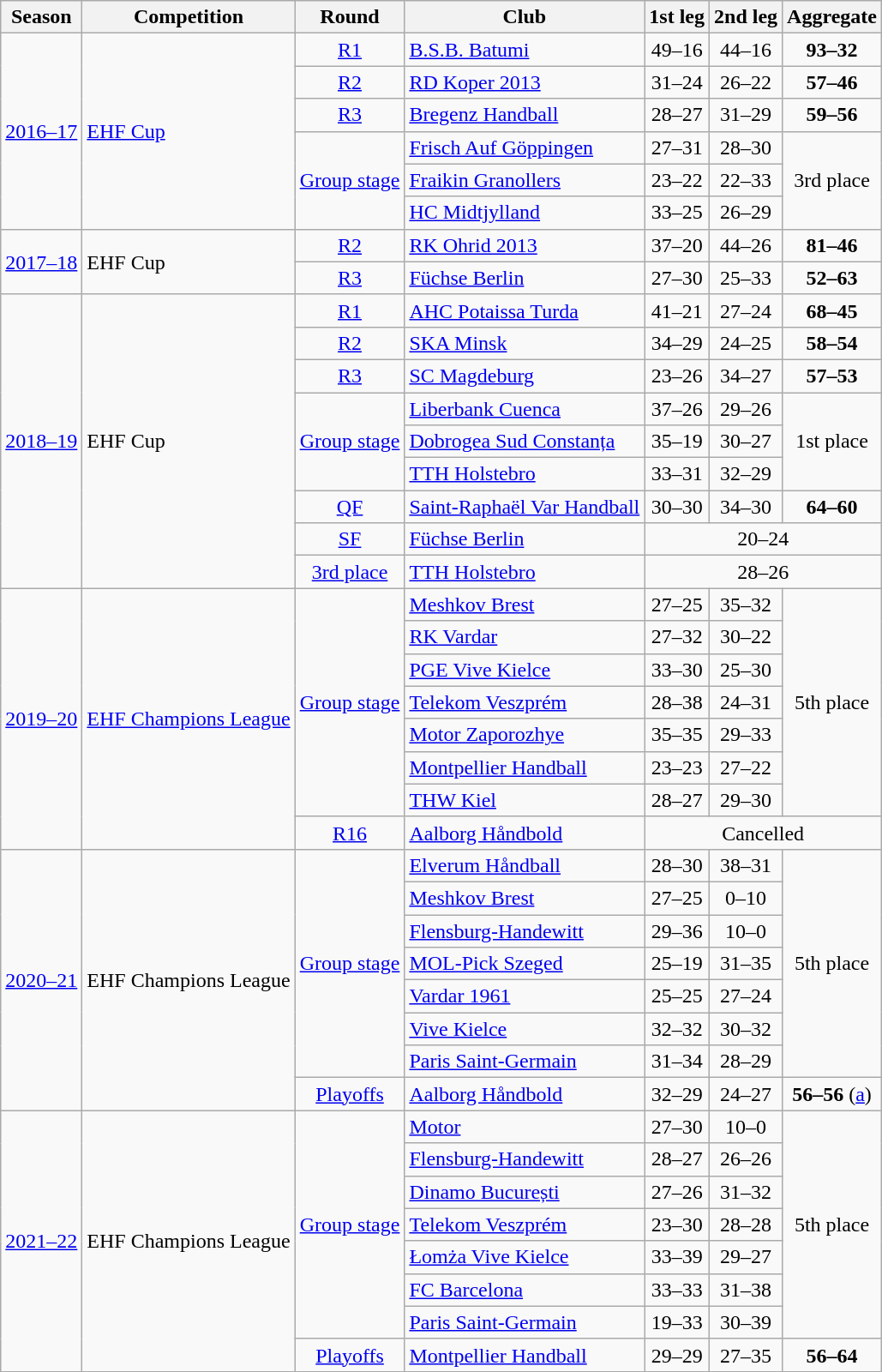<table class="wikitable";>
<tr>
<th>Season</th>
<th>Competition</th>
<th>Round</th>
<th>Club</th>
<th>1st leg</th>
<th>2nd leg</th>
<th>Aggregate</th>
</tr>
<tr>
<td rowspan="6"><a href='#'>2016–17</a></td>
<td rowspan="6"><a href='#'>EHF Cup</a></td>
<td style="text-align:center;"><a href='#'>R1</a></td>
<td> <a href='#'>B.S.B. Batumi</a></td>
<td style="text-align:center;">49–16</td>
<td style="text-align:center;">44–16</td>
<td style="text-align:center;"><strong>93–32</strong></td>
</tr>
<tr>
<td style="text-align:center;"><a href='#'>R2</a></td>
<td> <a href='#'>RD Koper 2013</a></td>
<td style="text-align:center;">31–24</td>
<td style="text-align:center;">26–22</td>
<td style="text-align:center;"><strong>57–46</strong></td>
</tr>
<tr>
<td style="text-align:center;"><a href='#'>R3</a></td>
<td> <a href='#'>Bregenz Handball</a></td>
<td style="text-align:center;">28–27</td>
<td style="text-align:center;">31–29</td>
<td style="text-align:center;"><strong>59–56</strong></td>
</tr>
<tr>
<td rowspan="3" style="text-align:center;"><a href='#'>Group stage</a></td>
<td> <a href='#'>Frisch Auf Göppingen</a></td>
<td style="text-align:center;">27–31</td>
<td style="text-align:center;">28–30</td>
<td rowspan="3" style="text-align:center;">3rd place</td>
</tr>
<tr>
<td> <a href='#'>Fraikin Granollers</a></td>
<td style="text-align:center;">23–22</td>
<td style="text-align:center;">22–33</td>
</tr>
<tr>
<td> <a href='#'>HC Midtjylland</a></td>
<td style="text-align:center;">33–25</td>
<td style="text-align:center;">26–29</td>
</tr>
<tr>
<td rowspan="2"><a href='#'>2017–18</a></td>
<td rowspan="2">EHF Cup</td>
<td style="text-align:center;"><a href='#'>R2</a></td>
<td> <a href='#'>RK Ohrid 2013</a></td>
<td style="text-align:center;">37–20</td>
<td style="text-align:center;">44–26</td>
<td style="text-align:center;"><strong>81–46</strong></td>
</tr>
<tr>
<td style="text-align:center;"><a href='#'>R3</a></td>
<td> <a href='#'>Füchse Berlin</a></td>
<td style="text-align:center;">27–30</td>
<td style="text-align:center;">25–33</td>
<td style="text-align:center;"><strong>52–63</strong></td>
</tr>
<tr>
<td rowspan="9"><a href='#'>2018–19</a></td>
<td rowspan="9">EHF Cup</td>
<td style="text-align:center;"><a href='#'>R1</a></td>
<td> <a href='#'>AHC Potaissa Turda</a></td>
<td style="text-align:center;">41–21</td>
<td style="text-align:center;">27–24</td>
<td style="text-align:center;"><strong>68–45</strong></td>
</tr>
<tr>
<td style="text-align:center;"><a href='#'>R2</a></td>
<td> <a href='#'>SKA Minsk</a></td>
<td style="text-align:center;">34–29</td>
<td style="text-align:center;">24–25</td>
<td style="text-align:center;"><strong>58–54</strong></td>
</tr>
<tr>
<td style="text-align:center;"><a href='#'>R3</a></td>
<td> <a href='#'>SC Magdeburg</a></td>
<td style="text-align:center;">23–26</td>
<td style="text-align:center;">34–27</td>
<td style="text-align:center;"><strong>57–53</strong></td>
</tr>
<tr>
<td rowspan="3" style="text-align:center;"><a href='#'>Group stage</a></td>
<td> <a href='#'>Liberbank Cuenca</a></td>
<td style="text-align:center;">37–26</td>
<td style="text-align:center;">29–26</td>
<td rowspan="3" style="text-align:center;">1st place</td>
</tr>
<tr>
<td> <a href='#'>Dobrogea Sud Constanța</a></td>
<td style="text-align:center;">35–19</td>
<td style="text-align:center;">30–27</td>
</tr>
<tr>
<td> <a href='#'>TTH Holstebro</a></td>
<td style="text-align:center;">33–31</td>
<td style="text-align:center;">32–29</td>
</tr>
<tr>
<td style="text-align:center;"><a href='#'>QF</a></td>
<td> <a href='#'>Saint-Raphaël Var Handball</a></td>
<td style="text-align:center;">30–30</td>
<td style="text-align:center;">34–30</td>
<td style="text-align:center;"><strong>64–60</strong></td>
</tr>
<tr>
<td style="text-align:center;"><a href='#'>SF</a></td>
<td> <a href='#'>Füchse Berlin</a></td>
<td colspan=3 style="text-align:center;">20–24</td>
</tr>
<tr>
<td style="text-align:center;"><a href='#'>3rd place</a></td>
<td> <a href='#'>TTH Holstebro</a></td>
<td colspan=3 style="text-align:center;">28–26</td>
</tr>
<tr>
<td rowspan="8"><a href='#'>2019–20</a></td>
<td rowspan="8"><a href='#'>EHF Champions League</a></td>
<td rowspan="7" style="text-align:center;"><a href='#'>Group stage</a></td>
<td> <a href='#'>Meshkov Brest</a></td>
<td style="text-align:center;">27–25</td>
<td style="text-align:center;">35–32</td>
<td rowspan="7" style="text-align:center;">5th place</td>
</tr>
<tr>
<td> <a href='#'>RK Vardar</a></td>
<td style="text-align:center;">27–32</td>
<td style="text-align:center;">30–22</td>
</tr>
<tr>
<td> <a href='#'>PGE Vive Kielce</a></td>
<td style="text-align:center;">33–30</td>
<td style="text-align:center;">25–30</td>
</tr>
<tr>
<td> <a href='#'>Telekom Veszprém</a></td>
<td style="text-align:center;">28–38</td>
<td style="text-align:center;">24–31</td>
</tr>
<tr>
<td> <a href='#'>Motor Zaporozhye</a></td>
<td style="text-align:center;">35–35</td>
<td style="text-align:center;">29–33</td>
</tr>
<tr>
<td> <a href='#'>Montpellier Handball</a></td>
<td style="text-align:center;">23–23</td>
<td style="text-align:center;">27–22</td>
</tr>
<tr>
<td> <a href='#'>THW Kiel</a></td>
<td style="text-align:center;">28–27</td>
<td style="text-align:center;">29–30</td>
</tr>
<tr>
<td style="text-align:center;"><a href='#'>R16</a></td>
<td> <a href='#'>Aalborg Håndbold</a></td>
<td colspan=3 style="text-align:center;">Cancelled </td>
</tr>
<tr>
<td rowspan="8"><a href='#'>2020–21</a></td>
<td rowspan="8">EHF Champions League</td>
<td rowspan="7" style="text-align:center;"><a href='#'>Group stage</a></td>
<td> <a href='#'>Elverum Håndball</a></td>
<td style="text-align:center;">28–30</td>
<td style="text-align:center;">38–31</td>
<td rowspan="7" style="text-align:center;">5th place</td>
</tr>
<tr>
<td> <a href='#'>Meshkov Brest</a></td>
<td style="text-align:center;">27–25</td>
<td style="text-align:center;">0–10</td>
</tr>
<tr>
<td> <a href='#'>Flensburg-Handewitt</a></td>
<td style="text-align:center;">29–36</td>
<td style="text-align:center;">10–0</td>
</tr>
<tr>
<td> <a href='#'>MOL-Pick Szeged</a></td>
<td style="text-align:center;">25–19</td>
<td style="text-align:center;">31–35</td>
</tr>
<tr>
<td> <a href='#'>Vardar 1961</a></td>
<td style="text-align:center;">25–25</td>
<td style="text-align:center;">27–24</td>
</tr>
<tr>
<td> <a href='#'>Vive Kielce</a></td>
<td style="text-align:center;">32–32</td>
<td style="text-align:center;">30–32</td>
</tr>
<tr>
<td> <a href='#'>Paris Saint-Germain</a></td>
<td style="text-align:center;">31–34</td>
<td style="text-align:center;">28–29</td>
</tr>
<tr>
<td style="text-align:center;"><a href='#'>Playoffs</a></td>
<td> <a href='#'>Aalborg Håndbold</a></td>
<td style="text-align:center;">32–29</td>
<td style="text-align:center;">24–27</td>
<td style="text-align:center;"><strong>56–56</strong> (<a href='#'>a</a>)</td>
</tr>
<tr>
<td rowspan="12"><a href='#'>2021–22</a></td>
<td rowspan="12">EHF Champions League</td>
<td rowspan="7" style="text-align:center;"><a href='#'>Group stage</a></td>
<td> <a href='#'>Motor</a></td>
<td style="text-align:center;">27–30</td>
<td style="text-align:center;">10–0</td>
<td rowspan="7" style="text-align:center;">5th place</td>
</tr>
<tr>
<td> <a href='#'>Flensburg-Handewitt</a></td>
<td style="text-align:center;">28–27</td>
<td style="text-align:center;">26–26</td>
</tr>
<tr>
<td> <a href='#'>Dinamo București</a></td>
<td style="text-align:center;">27–26</td>
<td style="text-align:center;">31–32</td>
</tr>
<tr>
<td> <a href='#'>Telekom Veszprém</a></td>
<td style="text-align:center;">23–30</td>
<td style="text-align:center;">28–28</td>
</tr>
<tr>
<td> <a href='#'>Łomża Vive Kielce</a></td>
<td style="text-align:center;">33–39</td>
<td style="text-align:center;">29–27</td>
</tr>
<tr>
<td> <a href='#'>FC Barcelona</a></td>
<td style="text-align:center;">33–33</td>
<td style="text-align:center;">31–38</td>
</tr>
<tr>
<td> <a href='#'>Paris Saint-Germain</a></td>
<td style="text-align:center;">19–33</td>
<td style="text-align:center;">30–39</td>
</tr>
<tr>
<td style="text-align:center;"><a href='#'>Playoffs</a></td>
<td> <a href='#'>Montpellier Handball</a></td>
<td style="text-align:center;">29–29</td>
<td style="text-align:center;">27–35</td>
<td style="text-align:center;"><strong>56–64</strong></td>
</tr>
<tr>
</tr>
</table>
